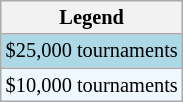<table class="wikitable" style="font-size:85%">
<tr>
<th>Legend</th>
</tr>
<tr style="background:lightblue;">
<td>$25,000 tournaments</td>
</tr>
<tr style="background:#f0f8ff;">
<td>$10,000 tournaments</td>
</tr>
</table>
